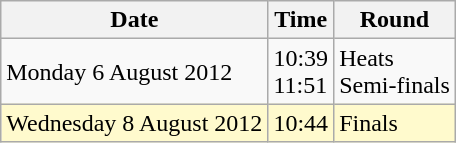<table class="wikitable">
<tr>
<th>Date</th>
<th>Time</th>
<th>Round</th>
</tr>
<tr>
<td>Monday 6 August 2012</td>
<td>10:39<br>11:51</td>
<td>Heats<br>Semi-finals</td>
</tr>
<tr>
<td style=background:lemonchiffon>Wednesday 8 August 2012</td>
<td style=background:lemonchiffon>10:44</td>
<td style=background:lemonchiffon>Finals</td>
</tr>
</table>
